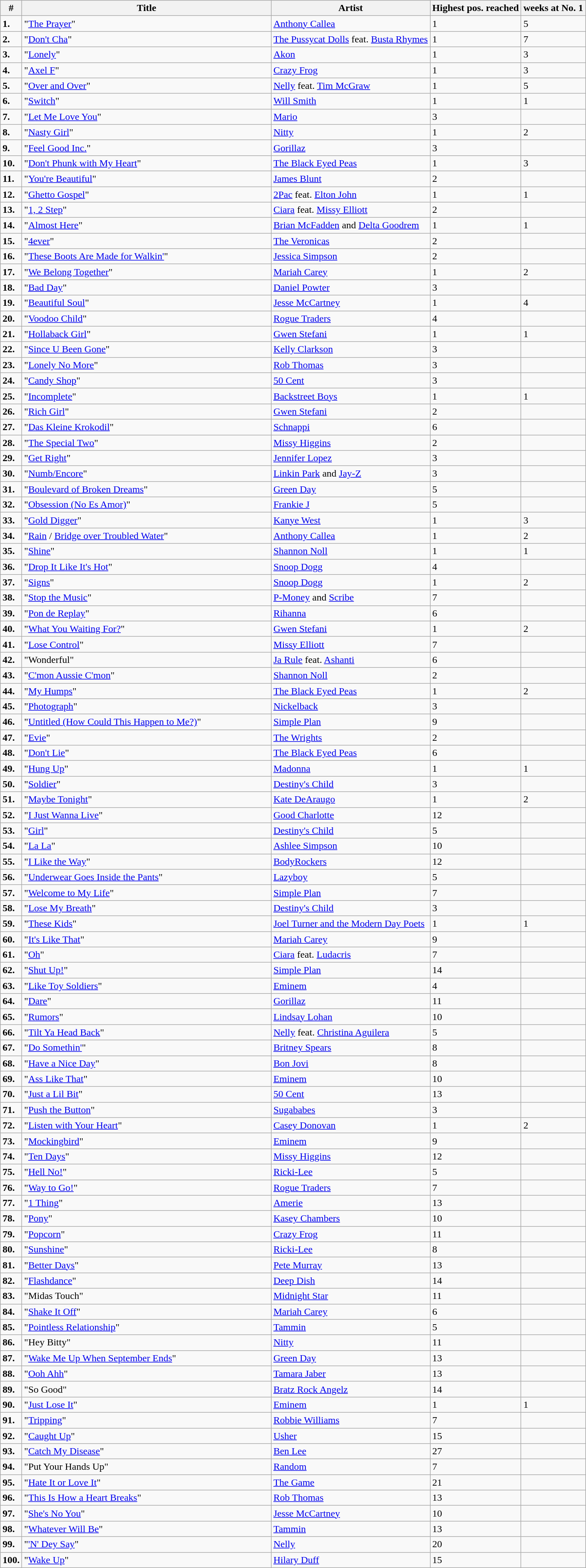<table class="wikitable sortable">
<tr>
<th>#</th>
<th width="400">Title</th>
<th>Artist</th>
<th>Highest pos. reached</th>
<th>weeks at No. 1</th>
</tr>
<tr>
<td><strong>1.</strong></td>
<td>"<a href='#'>The Prayer</a>"</td>
<td><a href='#'>Anthony Callea</a></td>
<td>1</td>
<td>5</td>
</tr>
<tr>
<td><strong>2.</strong></td>
<td>"<a href='#'>Don't Cha</a>"</td>
<td><a href='#'>The Pussycat Dolls</a> feat. <a href='#'>Busta Rhymes</a></td>
<td>1</td>
<td>7</td>
</tr>
<tr>
<td><strong>3.</strong></td>
<td>"<a href='#'>Lonely</a>"</td>
<td><a href='#'>Akon</a></td>
<td>1</td>
<td>3</td>
</tr>
<tr>
<td><strong>4.</strong></td>
<td>"<a href='#'>Axel F</a>"</td>
<td><a href='#'>Crazy Frog</a></td>
<td>1</td>
<td>3</td>
</tr>
<tr>
<td><strong>5.</strong></td>
<td>"<a href='#'>Over and Over</a>"</td>
<td><a href='#'>Nelly</a> feat. <a href='#'>Tim McGraw</a></td>
<td>1</td>
<td>5</td>
</tr>
<tr>
<td><strong>6.</strong></td>
<td>"<a href='#'>Switch</a>"</td>
<td><a href='#'>Will Smith</a></td>
<td>1</td>
<td>1</td>
</tr>
<tr>
<td><strong>7.</strong></td>
<td>"<a href='#'>Let Me Love You</a>"</td>
<td><a href='#'>Mario</a></td>
<td>3</td>
<td></td>
</tr>
<tr>
<td><strong>8.</strong></td>
<td>"<a href='#'>Nasty Girl</a>"</td>
<td><a href='#'>Nitty</a></td>
<td>1</td>
<td>2</td>
</tr>
<tr>
<td><strong>9.</strong></td>
<td>"<a href='#'>Feel Good Inc.</a>"</td>
<td><a href='#'>Gorillaz</a></td>
<td>3</td>
<td></td>
</tr>
<tr>
<td><strong>10.</strong></td>
<td>"<a href='#'>Don't Phunk with My Heart</a>"</td>
<td><a href='#'>The Black Eyed Peas</a></td>
<td>1</td>
<td>3</td>
</tr>
<tr>
<td><strong>11.</strong></td>
<td>"<a href='#'>You're Beautiful</a>"</td>
<td><a href='#'>James Blunt</a></td>
<td>2</td>
<td></td>
</tr>
<tr>
<td><strong>12.</strong></td>
<td>"<a href='#'>Ghetto Gospel</a>"</td>
<td><a href='#'>2Pac</a> feat. <a href='#'>Elton John</a></td>
<td>1</td>
<td>1</td>
</tr>
<tr>
<td><strong>13.</strong></td>
<td>"<a href='#'>1, 2 Step</a>"</td>
<td><a href='#'>Ciara</a> feat. <a href='#'>Missy Elliott</a></td>
<td>2</td>
<td></td>
</tr>
<tr>
<td><strong>14.</strong></td>
<td>"<a href='#'>Almost Here</a>"</td>
<td><a href='#'>Brian McFadden</a> and <a href='#'>Delta Goodrem</a></td>
<td>1</td>
<td>1</td>
</tr>
<tr>
<td><strong>15.</strong></td>
<td>"<a href='#'>4ever</a>"</td>
<td><a href='#'>The Veronicas</a></td>
<td>2</td>
<td></td>
</tr>
<tr>
<td><strong>16.</strong></td>
<td>"<a href='#'>These Boots Are Made for Walkin'</a>"</td>
<td><a href='#'>Jessica Simpson</a></td>
<td>2</td>
<td></td>
</tr>
<tr>
<td><strong>17.</strong></td>
<td>"<a href='#'>We Belong Together</a>"</td>
<td><a href='#'>Mariah Carey</a></td>
<td>1</td>
<td>2</td>
</tr>
<tr>
<td><strong>18.</strong></td>
<td>"<a href='#'>Bad Day</a>"</td>
<td><a href='#'>Daniel Powter</a></td>
<td>3</td>
<td></td>
</tr>
<tr>
<td><strong>19.</strong></td>
<td>"<a href='#'>Beautiful Soul</a>"</td>
<td><a href='#'>Jesse McCartney</a></td>
<td>1</td>
<td>4</td>
</tr>
<tr>
<td><strong>20.</strong></td>
<td>"<a href='#'>Voodoo Child</a>"</td>
<td><a href='#'>Rogue Traders</a></td>
<td>4</td>
<td></td>
</tr>
<tr>
<td><strong>21.</strong></td>
<td>"<a href='#'>Hollaback Girl</a>"</td>
<td><a href='#'>Gwen Stefani</a></td>
<td>1</td>
<td>1</td>
</tr>
<tr>
<td><strong>22.</strong></td>
<td>"<a href='#'>Since U Been Gone</a>"</td>
<td><a href='#'>Kelly Clarkson</a></td>
<td>3</td>
<td></td>
</tr>
<tr>
<td><strong>23.</strong></td>
<td>"<a href='#'>Lonely No More</a>"</td>
<td><a href='#'>Rob Thomas</a></td>
<td>3</td>
<td></td>
</tr>
<tr>
<td><strong>24.</strong></td>
<td>"<a href='#'>Candy Shop</a>"</td>
<td><a href='#'>50 Cent</a></td>
<td>3</td>
<td></td>
</tr>
<tr>
<td><strong>25.</strong></td>
<td>"<a href='#'>Incomplete</a>"</td>
<td><a href='#'>Backstreet Boys</a></td>
<td>1</td>
<td>1</td>
</tr>
<tr>
<td><strong>26.</strong></td>
<td>"<a href='#'>Rich Girl</a>"</td>
<td><a href='#'>Gwen Stefani</a></td>
<td>2</td>
<td></td>
</tr>
<tr>
<td><strong>27.</strong></td>
<td>"<a href='#'>Das Kleine Krokodil</a>"</td>
<td><a href='#'>Schnappi</a></td>
<td>6</td>
<td></td>
</tr>
<tr>
<td><strong>28.</strong></td>
<td>"<a href='#'>The Special Two</a>"</td>
<td><a href='#'>Missy Higgins</a></td>
<td>2</td>
<td></td>
</tr>
<tr>
<td><strong>29.</strong></td>
<td>"<a href='#'>Get Right</a>"</td>
<td><a href='#'>Jennifer Lopez</a></td>
<td>3</td>
<td></td>
</tr>
<tr>
<td><strong>30.</strong></td>
<td>"<a href='#'>Numb/Encore</a>"</td>
<td><a href='#'>Linkin Park</a> and <a href='#'>Jay-Z</a></td>
<td>3</td>
<td></td>
</tr>
<tr>
<td><strong>31.</strong></td>
<td>"<a href='#'>Boulevard of Broken Dreams</a>"</td>
<td><a href='#'>Green Day</a></td>
<td>5</td>
<td></td>
</tr>
<tr>
<td><strong>32.</strong></td>
<td>"<a href='#'>Obsession (No Es Amor)</a>"</td>
<td><a href='#'>Frankie J</a></td>
<td>5</td>
<td></td>
</tr>
<tr>
<td><strong>33.</strong></td>
<td>"<a href='#'>Gold Digger</a>"</td>
<td><a href='#'>Kanye West</a></td>
<td>1</td>
<td>3</td>
</tr>
<tr>
<td><strong>34.</strong></td>
<td>"<a href='#'>Rain</a> / <a href='#'>Bridge over Troubled Water</a>"</td>
<td><a href='#'>Anthony Callea</a></td>
<td>1</td>
<td>2</td>
</tr>
<tr>
<td><strong>35.</strong></td>
<td>"<a href='#'>Shine</a>"</td>
<td><a href='#'>Shannon Noll</a></td>
<td>1</td>
<td>1</td>
</tr>
<tr>
<td><strong>36.</strong></td>
<td>"<a href='#'>Drop It Like It's Hot</a>"</td>
<td><a href='#'>Snoop Dogg</a></td>
<td>4</td>
<td></td>
</tr>
<tr>
<td><strong>37.</strong></td>
<td>"<a href='#'>Signs</a>"</td>
<td><a href='#'>Snoop Dogg</a></td>
<td>1</td>
<td>2</td>
</tr>
<tr>
<td><strong>38.</strong></td>
<td>"<a href='#'>Stop the Music</a>"</td>
<td><a href='#'>P-Money</a> and <a href='#'>Scribe</a></td>
<td>7</td>
<td></td>
</tr>
<tr>
<td><strong>39.</strong></td>
<td>"<a href='#'>Pon de Replay</a>"</td>
<td><a href='#'>Rihanna</a></td>
<td>6</td>
<td></td>
</tr>
<tr>
<td><strong>40.</strong></td>
<td>"<a href='#'>What You Waiting For?</a>"</td>
<td><a href='#'>Gwen Stefani</a></td>
<td>1</td>
<td>2</td>
</tr>
<tr>
<td><strong>41.</strong></td>
<td>"<a href='#'>Lose Control</a>"</td>
<td><a href='#'>Missy Elliott</a></td>
<td>7</td>
<td></td>
</tr>
<tr>
<td><strong>42.</strong></td>
<td>"Wonderful"</td>
<td><a href='#'>Ja Rule</a> feat. <a href='#'>Ashanti</a></td>
<td>6</td>
<td></td>
</tr>
<tr>
<td><strong>43.</strong></td>
<td>"<a href='#'>C'mon Aussie C'mon</a>"</td>
<td><a href='#'>Shannon Noll</a></td>
<td>2</td>
<td></td>
</tr>
<tr>
<td><strong>44.</strong></td>
<td>"<a href='#'>My Humps</a>"</td>
<td><a href='#'>The Black Eyed Peas</a></td>
<td>1</td>
<td>2</td>
</tr>
<tr>
<td><strong>45.</strong></td>
<td>"<a href='#'>Photograph</a>"</td>
<td><a href='#'>Nickelback</a></td>
<td>3</td>
<td></td>
</tr>
<tr>
<td><strong>46.</strong></td>
<td>"<a href='#'>Untitled (How Could This Happen to Me?)</a>"</td>
<td><a href='#'>Simple Plan</a></td>
<td>9</td>
<td></td>
</tr>
<tr>
<td><strong>47.</strong></td>
<td>"<a href='#'>Evie</a>"</td>
<td><a href='#'>The Wrights</a></td>
<td>2</td>
<td></td>
</tr>
<tr>
<td><strong>48.</strong></td>
<td>"<a href='#'>Don't Lie</a>"</td>
<td><a href='#'>The Black Eyed Peas</a></td>
<td>6</td>
<td></td>
</tr>
<tr>
<td><strong>49.</strong></td>
<td>"<a href='#'>Hung Up</a>"</td>
<td><a href='#'>Madonna</a></td>
<td>1</td>
<td>1</td>
</tr>
<tr>
<td><strong>50.</strong></td>
<td>"<a href='#'>Soldier</a>"</td>
<td><a href='#'>Destiny's Child</a></td>
<td>3</td>
<td></td>
</tr>
<tr>
<td><strong>51.</strong></td>
<td>"<a href='#'>Maybe Tonight</a>"</td>
<td><a href='#'>Kate DeAraugo</a></td>
<td>1</td>
<td>2</td>
</tr>
<tr>
<td><strong>52.</strong></td>
<td>"<a href='#'>I Just Wanna Live</a>"</td>
<td><a href='#'>Good Charlotte</a></td>
<td>12</td>
<td></td>
</tr>
<tr>
<td><strong>53.</strong></td>
<td>"<a href='#'>Girl</a>"</td>
<td><a href='#'>Destiny's Child</a></td>
<td>5</td>
<td></td>
</tr>
<tr>
<td><strong>54.</strong></td>
<td>"<a href='#'>La La</a>"</td>
<td><a href='#'>Ashlee Simpson</a></td>
<td>10</td>
<td></td>
</tr>
<tr>
<td><strong>55.</strong></td>
<td>"<a href='#'>I Like the Way</a>"</td>
<td><a href='#'>BodyRockers</a></td>
<td>12</td>
<td></td>
</tr>
<tr>
<td><strong>56.</strong></td>
<td>"<a href='#'>Underwear Goes Inside the Pants</a>"</td>
<td><a href='#'>Lazyboy</a></td>
<td>5</td>
<td></td>
</tr>
<tr>
<td><strong>57.</strong></td>
<td>"<a href='#'>Welcome to My Life</a>"</td>
<td><a href='#'>Simple Plan</a></td>
<td>7</td>
<td></td>
</tr>
<tr>
<td><strong>58.</strong></td>
<td>"<a href='#'>Lose My Breath</a>"</td>
<td><a href='#'>Destiny's Child</a></td>
<td>3</td>
<td></td>
</tr>
<tr>
<td><strong>59.</strong></td>
<td>"<a href='#'>These Kids</a>"</td>
<td><a href='#'>Joel Turner and the Modern Day Poets</a></td>
<td>1</td>
<td>1</td>
</tr>
<tr>
<td><strong>60.</strong></td>
<td>"<a href='#'>It's Like That</a>"</td>
<td><a href='#'>Mariah Carey</a></td>
<td>9</td>
<td></td>
</tr>
<tr>
<td><strong>61.</strong></td>
<td>"<a href='#'>Oh</a>"</td>
<td><a href='#'>Ciara</a> feat. <a href='#'>Ludacris</a></td>
<td>7</td>
<td></td>
</tr>
<tr>
<td><strong>62.</strong></td>
<td>"<a href='#'>Shut Up!</a>"</td>
<td><a href='#'>Simple Plan</a></td>
<td>14</td>
<td></td>
</tr>
<tr>
<td><strong>63.</strong></td>
<td>"<a href='#'>Like Toy Soldiers</a>"</td>
<td><a href='#'>Eminem</a></td>
<td>4</td>
<td></td>
</tr>
<tr>
<td><strong>64.</strong></td>
<td>"<a href='#'>Dare</a>"</td>
<td><a href='#'>Gorillaz</a></td>
<td>11</td>
<td></td>
</tr>
<tr>
<td><strong>65.</strong></td>
<td>"<a href='#'>Rumors</a>"</td>
<td><a href='#'>Lindsay Lohan</a></td>
<td>10</td>
<td></td>
</tr>
<tr>
<td><strong>66.</strong></td>
<td>"<a href='#'>Tilt Ya Head Back</a>"</td>
<td><a href='#'>Nelly</a> feat. <a href='#'>Christina Aguilera</a></td>
<td>5</td>
<td></td>
</tr>
<tr>
<td><strong>67.</strong></td>
<td>"<a href='#'>Do Somethin'</a>"</td>
<td><a href='#'>Britney Spears</a></td>
<td>8</td>
<td></td>
</tr>
<tr>
<td><strong>68.</strong></td>
<td>"<a href='#'>Have a Nice Day</a>"</td>
<td><a href='#'>Bon Jovi</a></td>
<td>8</td>
<td></td>
</tr>
<tr>
<td><strong>69.</strong></td>
<td>"<a href='#'>Ass Like That</a>"</td>
<td><a href='#'>Eminem</a></td>
<td>10</td>
<td></td>
</tr>
<tr>
<td><strong>70.</strong></td>
<td>"<a href='#'>Just a Lil Bit</a>"</td>
<td><a href='#'>50 Cent</a></td>
<td>13</td>
<td></td>
</tr>
<tr>
<td><strong>71.</strong></td>
<td>"<a href='#'>Push the Button</a>"</td>
<td><a href='#'>Sugababes</a></td>
<td>3</td>
<td></td>
</tr>
<tr>
<td><strong>72.</strong></td>
<td>"<a href='#'>Listen with Your Heart</a>"</td>
<td><a href='#'>Casey Donovan</a></td>
<td>1</td>
<td>2</td>
</tr>
<tr>
<td><strong>73.</strong></td>
<td>"<a href='#'>Mockingbird</a>"</td>
<td><a href='#'>Eminem</a></td>
<td>9</td>
<td></td>
</tr>
<tr>
<td><strong>74.</strong></td>
<td>"<a href='#'>Ten Days</a>"</td>
<td><a href='#'>Missy Higgins</a></td>
<td>12</td>
<td></td>
</tr>
<tr>
<td><strong>75.</strong></td>
<td>"<a href='#'>Hell No!</a>"</td>
<td><a href='#'>Ricki-Lee</a></td>
<td>5</td>
<td></td>
</tr>
<tr>
<td><strong>76.</strong></td>
<td>"<a href='#'>Way to Go!</a>"</td>
<td><a href='#'>Rogue Traders</a></td>
<td>7</td>
<td></td>
</tr>
<tr>
<td><strong>77.</strong></td>
<td>"<a href='#'>1 Thing</a>"</td>
<td><a href='#'>Amerie</a></td>
<td>13</td>
<td></td>
</tr>
<tr>
<td><strong>78.</strong></td>
<td>"<a href='#'>Pony</a>"</td>
<td><a href='#'>Kasey Chambers</a></td>
<td>10</td>
<td></td>
</tr>
<tr>
<td><strong>79.</strong></td>
<td>"<a href='#'>Popcorn</a>"</td>
<td><a href='#'>Crazy Frog</a></td>
<td>11</td>
<td></td>
</tr>
<tr>
<td><strong>80.</strong></td>
<td>"<a href='#'>Sunshine</a>"</td>
<td><a href='#'>Ricki-Lee</a></td>
<td>8</td>
<td></td>
</tr>
<tr>
<td><strong>81.</strong></td>
<td>"<a href='#'>Better Days</a>"</td>
<td><a href='#'>Pete Murray</a></td>
<td>13</td>
<td></td>
</tr>
<tr>
<td><strong>82.</strong></td>
<td>"<a href='#'>Flashdance</a>"</td>
<td><a href='#'>Deep Dish</a></td>
<td>14</td>
<td></td>
</tr>
<tr>
<td><strong>83.</strong></td>
<td>"Midas Touch"</td>
<td><a href='#'>Midnight Star</a></td>
<td>11</td>
<td></td>
</tr>
<tr>
<td><strong>84.</strong></td>
<td>"<a href='#'>Shake It Off</a>"</td>
<td><a href='#'>Mariah Carey</a></td>
<td>6</td>
<td></td>
</tr>
<tr>
<td><strong>85.</strong></td>
<td>"<a href='#'>Pointless Relationship</a>"</td>
<td><a href='#'>Tammin</a></td>
<td>5</td>
<td></td>
</tr>
<tr>
<td><strong>86.</strong></td>
<td>"Hey Bitty"</td>
<td><a href='#'>Nitty</a></td>
<td>11</td>
<td></td>
</tr>
<tr>
<td><strong>87.</strong></td>
<td>"<a href='#'>Wake Me Up When September Ends</a>"</td>
<td><a href='#'>Green Day</a></td>
<td>13</td>
<td></td>
</tr>
<tr>
<td><strong>88.</strong></td>
<td>"<a href='#'>Ooh Ahh</a>"</td>
<td><a href='#'>Tamara Jaber</a></td>
<td>13</td>
<td></td>
</tr>
<tr>
<td><strong>89.</strong></td>
<td>"So Good"</td>
<td><a href='#'>Bratz Rock Angelz</a></td>
<td>14</td>
<td></td>
</tr>
<tr>
<td><strong>90.</strong></td>
<td>"<a href='#'>Just Lose It</a>"</td>
<td><a href='#'>Eminem</a></td>
<td>1</td>
<td>1</td>
</tr>
<tr>
<td><strong>91.</strong></td>
<td>"<a href='#'>Tripping</a>"</td>
<td><a href='#'>Robbie Williams</a></td>
<td>7</td>
<td></td>
</tr>
<tr>
<td><strong>92.</strong></td>
<td>"<a href='#'>Caught Up</a>"</td>
<td><a href='#'>Usher</a></td>
<td>15</td>
<td></td>
</tr>
<tr>
<td><strong>93.</strong></td>
<td>"<a href='#'>Catch My Disease</a>"</td>
<td><a href='#'>Ben Lee</a></td>
<td>27</td>
<td></td>
</tr>
<tr>
<td><strong>94.</strong></td>
<td>"Put Your Hands Up"</td>
<td><a href='#'>Random</a></td>
<td>7</td>
<td></td>
</tr>
<tr>
<td><strong>95.</strong></td>
<td>"<a href='#'>Hate It or Love It</a>"</td>
<td><a href='#'>The Game</a></td>
<td>21</td>
<td></td>
</tr>
<tr>
<td><strong>96.</strong></td>
<td>"<a href='#'>This Is How a Heart Breaks</a>"</td>
<td><a href='#'>Rob Thomas</a></td>
<td>13</td>
<td></td>
</tr>
<tr>
<td><strong>97.</strong></td>
<td>"<a href='#'>She's No You</a>"</td>
<td><a href='#'>Jesse McCartney</a></td>
<td>10</td>
<td></td>
</tr>
<tr>
<td><strong>98.</strong></td>
<td>"<a href='#'>Whatever Will Be</a>"</td>
<td><a href='#'>Tammin</a></td>
<td>13</td>
<td></td>
</tr>
<tr>
<td><strong>99.</strong></td>
<td>"<a href='#'>'N' Dey Say</a>"</td>
<td><a href='#'>Nelly</a></td>
<td>20</td>
<td></td>
</tr>
<tr>
<td><strong>100.</strong></td>
<td>"<a href='#'>Wake Up</a>"</td>
<td><a href='#'>Hilary Duff</a></td>
<td>15</td>
<td></td>
</tr>
</table>
